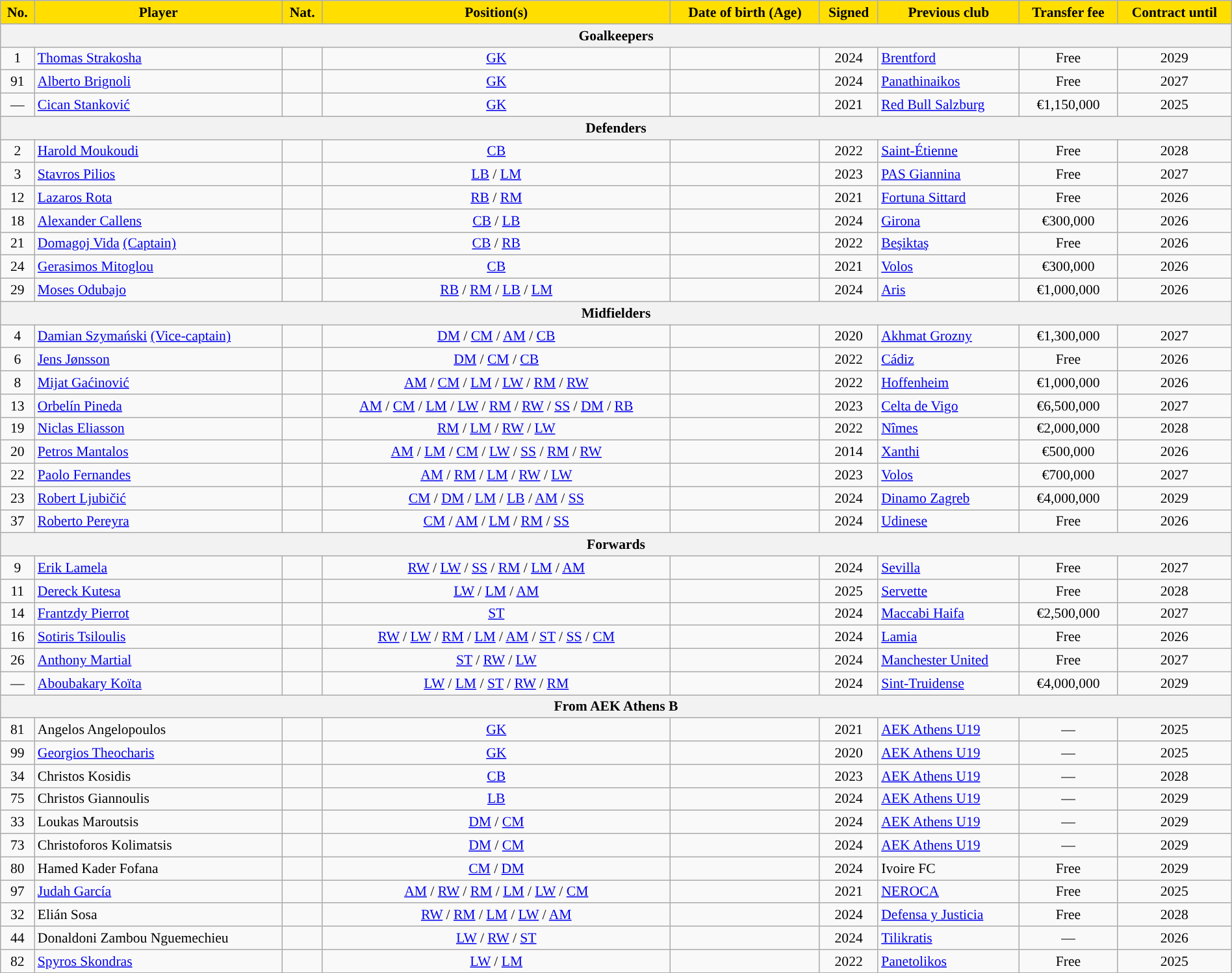<table class="wikitable" style="text-align:center; font-size:90%; width:100%">
<tr>
<th style="background:#FFDE00">No.</th>
<th style="background:#FFDE00">Player</th>
<th style="background:#FFDE00">Nat.</th>
<th style="background:#FFDE00">Position(s)</th>
<th style="background:#FFDE00">Date of birth (Age)</th>
<th style="background:#FFDE00">Signed</th>
<th style="background:#FFDE00">Previous club</th>
<th style="background:#FFDE00">Transfer fee</th>
<th style="background:#FFDE00">Contract until</th>
</tr>
<tr>
<th colspan="9">Goalkeepers</th>
</tr>
<tr>
<td>1</td>
<td align=left><a href='#'>Thomas Strakosha</a></td>
<td></td>
<td><a href='#'>GK</a></td>
<td></td>
<td>2024</td>
<td align=left> <a href='#'>Brentford</a></td>
<td>Free</td>
<td>2029</td>
</tr>
<tr>
<td>91</td>
<td align=left><a href='#'>Alberto Brignoli</a></td>
<td></td>
<td><a href='#'>GK</a></td>
<td></td>
<td>2024</td>
<td align=left> <a href='#'>Panathinaikos</a></td>
<td>Free</td>
<td>2027</td>
</tr>
<tr>
<td>—</td>
<td align=left><a href='#'>Cican Stanković</a></td>
<td></td>
<td><a href='#'>GK</a></td>
<td></td>
<td>2021</td>
<td align=left> <a href='#'>Red Bull Salzburg</a></td>
<td>€1,150,000</td>
<td>2025</td>
</tr>
<tr>
<th colspan="9">Defenders</th>
</tr>
<tr>
<td>2</td>
<td align=left><a href='#'>Harold Moukoudi</a></td>
<td></td>
<td><a href='#'>CB</a></td>
<td></td>
<td>2022</td>
<td align=left> <a href='#'>Saint-Étienne</a></td>
<td>Free</td>
<td>2028</td>
</tr>
<tr>
<td>3</td>
<td align=left><a href='#'>Stavros Pilios</a></td>
<td></td>
<td><a href='#'>LB</a> / <a href='#'>LM</a></td>
<td></td>
<td>2023</td>
<td align=left> <a href='#'>PAS Giannina</a></td>
<td>Free</td>
<td>2027</td>
</tr>
<tr>
<td>12</td>
<td align=left><a href='#'>Lazaros Rota</a></td>
<td></td>
<td><a href='#'>RB</a> / <a href='#'>RM</a></td>
<td></td>
<td>2021</td>
<td align=left> <a href='#'>Fortuna Sittard</a></td>
<td>Free</td>
<td>2026</td>
</tr>
<tr>
<td>18</td>
<td align=left><a href='#'>Alexander Callens</a></td>
<td></td>
<td><a href='#'>CB</a> / <a href='#'>LB</a></td>
<td></td>
<td>2024</td>
<td align=left> <a href='#'>Girona</a></td>
<td>€300,000</td>
<td>2026</td>
</tr>
<tr>
<td>21</td>
<td align=left><a href='#'>Domagoj Vida</a> <a href='#'>(Captain)</a></td>
<td></td>
<td><a href='#'>CB</a> / <a href='#'>RB</a></td>
<td></td>
<td>2022</td>
<td align=left> <a href='#'>Beşiktaş</a></td>
<td>Free</td>
<td>2026</td>
</tr>
<tr>
<td>24</td>
<td align=left><a href='#'>Gerasimos Mitoglou</a></td>
<td></td>
<td><a href='#'>CB</a></td>
<td></td>
<td>2021</td>
<td align=left> <a href='#'>Volos</a></td>
<td>€300,000</td>
<td>2026</td>
</tr>
<tr>
<td>29</td>
<td align=left><a href='#'>Moses Odubajo</a></td>
<td></td>
<td><a href='#'>RB</a> / <a href='#'>RM</a> / <a href='#'>LB</a> / <a href='#'>LM</a></td>
<td></td>
<td>2024</td>
<td align=left> <a href='#'>Aris</a></td>
<td>€1,000,000</td>
<td>2026</td>
</tr>
<tr>
<th colspan="9">Midfielders</th>
</tr>
<tr>
<td>4</td>
<td align=left><a href='#'>Damian Szymański</a> <a href='#'>(Vice-captain)</a></td>
<td></td>
<td><a href='#'>DM</a> / <a href='#'>CM</a> / <a href='#'>AM</a> / <a href='#'>CB</a></td>
<td></td>
<td>2020</td>
<td align=left> <a href='#'>Akhmat Grozny</a></td>
<td>€1,300,000</td>
<td>2027</td>
</tr>
<tr>
<td>6</td>
<td align=left><a href='#'>Jens Jønsson</a></td>
<td></td>
<td><a href='#'>DM</a> / <a href='#'>CM</a> / <a href='#'>CB</a></td>
<td></td>
<td>2022</td>
<td align=left> <a href='#'>Cádiz</a></td>
<td>Free</td>
<td>2026</td>
</tr>
<tr>
<td>8</td>
<td align=left><a href='#'>Mijat Gaćinović</a></td>
<td></td>
<td><a href='#'>AM</a> / <a href='#'>CM</a> / <a href='#'>LM</a> / <a href='#'>LW</a> / <a href='#'>RM</a> / <a href='#'>RW</a></td>
<td></td>
<td>2022</td>
<td align=left> <a href='#'>Hoffenheim</a></td>
<td>€1,000,000</td>
<td>2026</td>
</tr>
<tr>
<td>13</td>
<td align=left><a href='#'>Orbelín Pineda</a></td>
<td></td>
<td><a href='#'>AM</a> / <a href='#'>CM</a> / <a href='#'>LM</a> / <a href='#'>LW</a> / <a href='#'>RM</a> / <a href='#'>RW</a> / <a href='#'>SS</a> / <a href='#'>DM</a> / <a href='#'>RB</a></td>
<td></td>
<td>2023</td>
<td align=left> <a href='#'>Celta de Vigo</a></td>
<td>€6,500,000</td>
<td>2027</td>
</tr>
<tr>
<td>19</td>
<td align=left><a href='#'>Niclas Eliasson</a></td>
<td></td>
<td><a href='#'>RM</a> / <a href='#'>LM</a> / <a href='#'>RW</a> / <a href='#'>LW</a></td>
<td></td>
<td>2022</td>
<td align=left> <a href='#'>Nîmes</a></td>
<td>€2,000,000</td>
<td>2028</td>
</tr>
<tr>
<td>20</td>
<td align=left><a href='#'>Petros Mantalos</a></td>
<td></td>
<td><a href='#'>AM</a> / <a href='#'>LM</a> / <a href='#'>CM</a> / <a href='#'>LW</a> / <a href='#'>SS</a> / <a href='#'>RM</a> / <a href='#'>RW</a></td>
<td></td>
<td>2014</td>
<td align=left> <a href='#'>Xanthi</a></td>
<td>€500,000</td>
<td>2026</td>
</tr>
<tr>
<td>22</td>
<td align=left><a href='#'>Paolo Fernandes</a></td>
<td></td>
<td><a href='#'>AM</a> / <a href='#'>RM</a> / <a href='#'>LM</a> / <a href='#'>RW</a> / <a href='#'>LW</a></td>
<td></td>
<td>2023</td>
<td align=left> <a href='#'>Volos</a></td>
<td>€700,000</td>
<td>2027</td>
</tr>
<tr>
<td>23</td>
<td align=left><a href='#'>Robert Ljubičić</a></td>
<td></td>
<td><a href='#'>CM</a> / <a href='#'>DM</a> / <a href='#'>LM</a> / <a href='#'>LB</a> / <a href='#'>AM</a> / <a href='#'>SS</a></td>
<td></td>
<td>2024</td>
<td align=left> <a href='#'>Dinamo Zagreb</a></td>
<td>€4,000,000</td>
<td>2029</td>
</tr>
<tr>
<td>37</td>
<td align=left><a href='#'>Roberto Pereyra</a></td>
<td></td>
<td><a href='#'>CM</a> / <a href='#'>AM</a> / <a href='#'>LM</a> / <a href='#'>RM</a> / <a href='#'>SS</a></td>
<td></td>
<td>2024</td>
<td align=left> <a href='#'>Udinese</a></td>
<td>Free</td>
<td>2026</td>
</tr>
<tr>
<th colspan="9">Forwards</th>
</tr>
<tr>
<td>9</td>
<td align=left><a href='#'>Erik Lamela</a></td>
<td></td>
<td><a href='#'>RW</a> / <a href='#'>LW</a> / <a href='#'>SS</a> / <a href='#'>RM</a> / <a href='#'>LM</a> / <a href='#'>AM</a></td>
<td></td>
<td>2024</td>
<td align=left> <a href='#'>Sevilla</a></td>
<td>Free</td>
<td>2027</td>
</tr>
<tr>
<td>11</td>
<td align=left><a href='#'>Dereck Kutesa</a></td>
<td></td>
<td><a href='#'>LW</a> / <a href='#'>LM</a> / <a href='#'>AM</a></td>
<td></td>
<td>2025</td>
<td align=left> <a href='#'>Servette</a></td>
<td>Free</td>
<td>2028</td>
</tr>
<tr>
<td>14</td>
<td align=left><a href='#'>Frantzdy Pierrot</a></td>
<td></td>
<td><a href='#'>ST</a></td>
<td></td>
<td>2024</td>
<td align=left> <a href='#'>Maccabi Haifa</a></td>
<td>€2,500,000</td>
<td>2027</td>
</tr>
<tr>
<td>16</td>
<td align=left><a href='#'>Sotiris Tsiloulis</a></td>
<td></td>
<td><a href='#'>RW</a> / <a href='#'>LW</a> / <a href='#'>RM</a> / <a href='#'>LM</a> / <a href='#'>AM</a> / <a href='#'>ST</a> / <a href='#'>SS</a> / <a href='#'>CM</a></td>
<td></td>
<td>2024</td>
<td align=left> <a href='#'>Lamia</a></td>
<td>Free</td>
<td>2026</td>
</tr>
<tr>
<td>26</td>
<td align=left><a href='#'>Anthony Martial</a></td>
<td></td>
<td><a href='#'>ST</a> / <a href='#'>RW</a> / <a href='#'>LW</a></td>
<td></td>
<td>2024</td>
<td align=left> <a href='#'>Manchester United</a></td>
<td>Free</td>
<td>2027</td>
</tr>
<tr>
<td>—</td>
<td align=left><a href='#'>Aboubakary Koïta</a></td>
<td></td>
<td><a href='#'>LW</a> / <a href='#'>LM</a> / <a href='#'>ST</a> / <a href='#'>RW</a> / <a href='#'>RM</a></td>
<td></td>
<td>2024</td>
<td align=left> <a href='#'>Sint-Truidense</a></td>
<td>€4,000,000</td>
<td>2029</td>
</tr>
<tr>
<th colspan="9">From AEK Athens B</th>
</tr>
<tr>
<td>81</td>
<td align=left>Angelos Angelopoulos</td>
<td></td>
<td><a href='#'>GK</a></td>
<td></td>
<td>2021</td>
<td align=left> <a href='#'>AEK Athens U19</a></td>
<td>—</td>
<td>2025</td>
</tr>
<tr>
<td>99</td>
<td align=left><a href='#'>Georgios Theocharis</a></td>
<td></td>
<td><a href='#'>GK</a></td>
<td></td>
<td>2020</td>
<td align=left> <a href='#'>AEK Athens U19</a></td>
<td>—</td>
<td>2025</td>
</tr>
<tr>
<td>34</td>
<td align=left>Christos Kosidis</td>
<td></td>
<td><a href='#'>CB</a></td>
<td></td>
<td>2023</td>
<td align=left> <a href='#'>AEK Athens U19</a></td>
<td>—</td>
<td>2028</td>
</tr>
<tr>
<td>75</td>
<td align=left>Christos Giannoulis</td>
<td></td>
<td><a href='#'>LB</a></td>
<td></td>
<td>2024</td>
<td align=left> <a href='#'>AEK Athens U19</a></td>
<td>—</td>
<td>2029</td>
</tr>
<tr>
<td>33</td>
<td align=left>Loukas Maroutsis</td>
<td></td>
<td><a href='#'>DM</a> / <a href='#'>CM</a></td>
<td></td>
<td>2024</td>
<td align=left> <a href='#'>AEK Athens U19</a></td>
<td>—</td>
<td>2029</td>
</tr>
<tr>
<td>73</td>
<td align=left>Christoforos Kolimatsis</td>
<td></td>
<td><a href='#'>DM</a> / <a href='#'>CM</a></td>
<td></td>
<td>2024</td>
<td align=left> <a href='#'>AEK Athens U19</a></td>
<td>—</td>
<td>2029</td>
</tr>
<tr>
<td>80</td>
<td align=left>Hamed Kader Fofana</td>
<td></td>
<td><a href='#'>CM</a> / <a href='#'>DM</a></td>
<td></td>
<td>2024</td>
<td align=left> Ivoire FC</td>
<td>Free</td>
<td>2029</td>
</tr>
<tr>
<td>97</td>
<td align=left><a href='#'>Judah García</a></td>
<td></td>
<td><a href='#'>AM</a> / <a href='#'>RW</a> / <a href='#'>RM</a> / <a href='#'>LM</a> / <a href='#'>LW</a> / <a href='#'>CM</a></td>
<td></td>
<td>2021</td>
<td align=left> <a href='#'>NEROCA</a></td>
<td>Free</td>
<td>2025</td>
</tr>
<tr>
<td>32</td>
<td align=left>Elián Sosa</td>
<td></td>
<td><a href='#'>RW</a> / <a href='#'>RM</a> / <a href='#'>LM</a> / <a href='#'>LW</a> / <a href='#'>AM</a></td>
<td></td>
<td>2024</td>
<td align=left> <a href='#'>Defensa y Justicia</a></td>
<td>Free</td>
<td>2028</td>
</tr>
<tr>
<td>44</td>
<td align=left>Donaldoni Zambou Nguemechieu</td>
<td></td>
<td><a href='#'>LW</a> / <a href='#'>RW</a> / <a href='#'>ST</a></td>
<td></td>
<td>2024</td>
<td align=left> <a href='#'>Tilikratis</a></td>
<td>—</td>
<td>2026</td>
</tr>
<tr>
<td>82</td>
<td align=left><a href='#'>Spyros Skondras</a></td>
<td></td>
<td><a href='#'>LW</a>  / <a href='#'>LM</a></td>
<td></td>
<td>2022</td>
<td align=left> <a href='#'>Panetolikos</a></td>
<td>Free</td>
<td>2025</td>
</tr>
</table>
